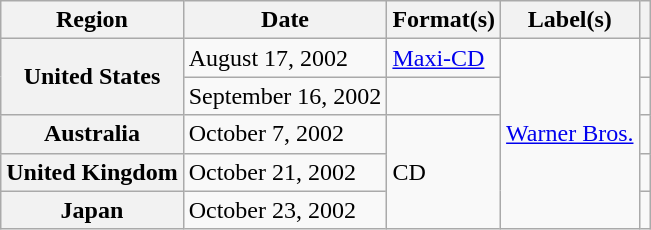<table class="wikitable plainrowheaders">
<tr>
<th scope="col">Region</th>
<th scope="col">Date</th>
<th scope="col">Format(s)</th>
<th scope="col">Label(s)</th>
<th scope="col"></th>
</tr>
<tr>
<th scope="row" rowspan="2">United States</th>
<td>August 17, 2002</td>
<td><a href='#'>Maxi-CD</a></td>
<td rowspan="5"><a href='#'>Warner Bros.</a></td>
<td align="center"></td>
</tr>
<tr>
<td>September 16, 2002</td>
<td></td>
<td align="center"></td>
</tr>
<tr>
<th scope="row">Australia</th>
<td>October 7, 2002</td>
<td rowspan="3">CD</td>
<td align="center"></td>
</tr>
<tr>
<th scope="row">United Kingdom</th>
<td>October 21, 2002</td>
<td align="center"></td>
</tr>
<tr>
<th scope="row">Japan</th>
<td>October 23, 2002</td>
<td align="center"></td>
</tr>
</table>
